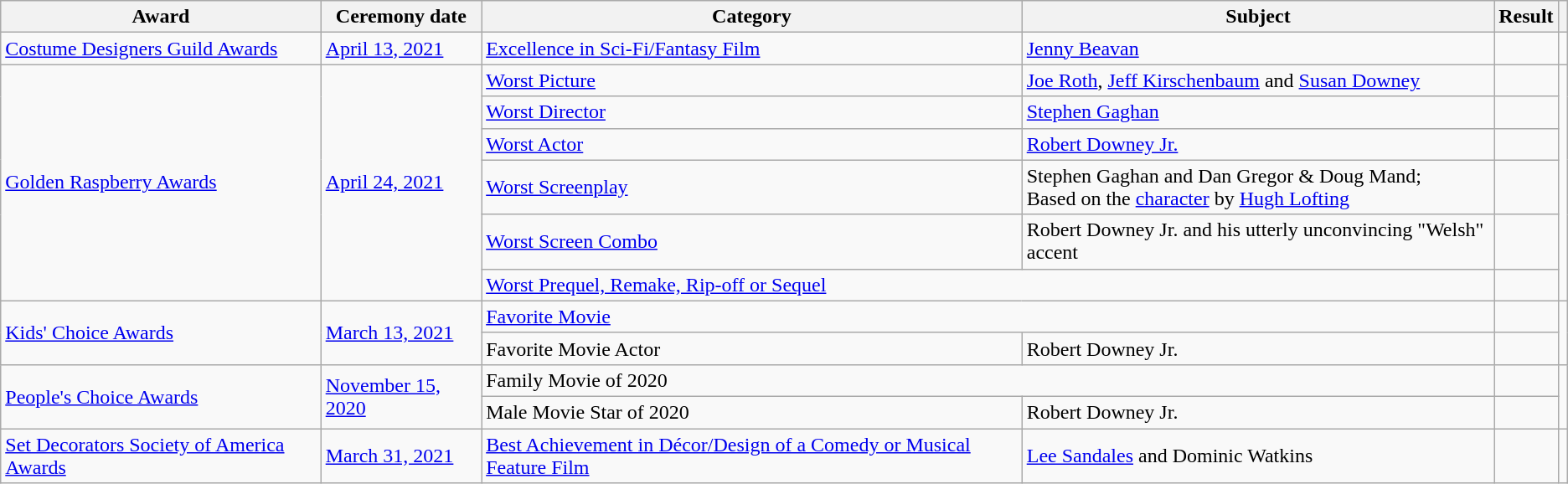<table class="wikitable sortable">
<tr>
<th>Award</th>
<th>Ceremony date</th>
<th>Category</th>
<th>Subject</th>
<th>Result</th>
<th class="unsortable"></th>
</tr>
<tr>
<td><a href='#'>Costume Designers Guild Awards</a></td>
<td><a href='#'>April 13, 2021</a></td>
<td><a href='#'>Excellence in Sci-Fi/Fantasy Film</a></td>
<td><a href='#'>Jenny Beavan</a></td>
<td></td>
<td style="text-align:center;"></td>
</tr>
<tr>
<td rowspan="6"><a href='#'>Golden Raspberry Awards</a></td>
<td rowspan="6"><a href='#'>April 24, 2021</a></td>
<td><a href='#'>Worst Picture</a></td>
<td><a href='#'>Joe Roth</a>, <a href='#'>Jeff Kirschenbaum</a> and <a href='#'>Susan Downey</a></td>
<td></td>
<td rowspan="6" style="text-align:center;"></td>
</tr>
<tr>
<td><a href='#'>Worst Director</a></td>
<td><a href='#'>Stephen Gaghan</a></td>
<td></td>
</tr>
<tr>
<td><a href='#'>Worst Actor</a></td>
<td><a href='#'>Robert Downey Jr.</a></td>
<td></td>
</tr>
<tr>
<td><a href='#'>Worst Screenplay</a></td>
<td>Stephen Gaghan and Dan Gregor & Doug Mand; <br> Based on the <a href='#'>character</a> by <a href='#'>Hugh Lofting</a></td>
<td></td>
</tr>
<tr>
<td><a href='#'>Worst Screen Combo</a></td>
<td>Robert Downey Jr. and his utterly unconvincing "Welsh" accent</td>
<td></td>
</tr>
<tr>
<td colspan="2"><a href='#'>Worst Prequel, Remake, Rip-off or Sequel</a></td>
<td></td>
</tr>
<tr>
<td rowspan="2"><a href='#'>Kids' Choice Awards</a></td>
<td rowspan="2"><a href='#'>March 13, 2021</a></td>
<td colspan="2"><a href='#'>Favorite Movie</a></td>
<td></td>
<td rowspan="2" style="text-align:center;"></td>
</tr>
<tr>
<td>Favorite Movie Actor</td>
<td>Robert Downey Jr.</td>
<td></td>
</tr>
<tr>
<td rowspan="2"><a href='#'>People's Choice Awards</a></td>
<td rowspan="2"><a href='#'>November 15, 2020</a></td>
<td colspan="2">Family Movie of 2020</td>
<td></td>
<td rowspan="2" style="text-align:center;"></td>
</tr>
<tr>
<td>Male Movie Star of 2020</td>
<td>Robert Downey Jr.</td>
<td></td>
</tr>
<tr>
<td><a href='#'>Set Decorators Society of America Awards</a></td>
<td><a href='#'>March 31, 2021</a></td>
<td><a href='#'>Best Achievement in Décor/Design of a Comedy or Musical Feature Film</a></td>
<td><a href='#'>Lee Sandales</a> and Dominic Watkins</td>
<td></td>
<td style="text-align:center;"></td>
</tr>
</table>
